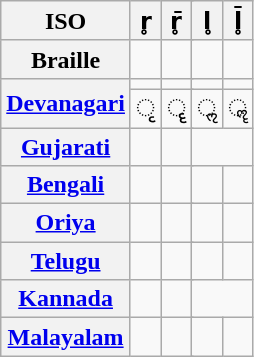<table class="wikitable Unicode" style="text-align:center;">
<tr>
<th>ISO</th>
<th colspan=2>r̥</th>
<th colspan=2>r̥̄</th>
<th colspan=2>l̥</th>
<th colspan=2>l̥̄</th>
</tr>
<tr>
<th>Braille</th>
<td colspan=2></td>
<td colspan=2></td>
<td colspan=2></td>
<td colspan=2></td>
</tr>
<tr>
<th rowspan=2><a href='#'>Devanagari</a></th>
<td colspan=2></td>
<td colspan=2></td>
<td colspan=2></td>
<td colspan=2></td>
</tr>
<tr>
<td colspan=2>ृ</td>
<td colspan=2>ॄ</td>
<td colspan=2>ॢ</td>
<td colspan=2>ॣ</td>
</tr>
<tr>
<th><a href='#'>Gujarati</a></th>
<td colspan=2></td>
<td colspan=2></td>
<td colspan=4></td>
</tr>
<tr>
<th><a href='#'>Bengali</a></th>
<td colspan=2></td>
<td colspan=2></td>
<td colspan=2></td>
<td colspan=2></td>
</tr>
<tr>
<th><a href='#'>Oriya</a></th>
<td colspan=2></td>
<td colspan=2></td>
<td colspan=2></td>
<td colspan=2></td>
</tr>
<tr>
<th><a href='#'>Telugu</a></th>
<td colspan=2></td>
<td colspan=2></td>
<td colspan=2></td>
<td colspan=2></td>
</tr>
<tr>
<th><a href='#'>Kannada</a></th>
<td colspan=2></td>
<td colspan=2></td>
<td colspan=4></td>
</tr>
<tr>
<th><a href='#'>Malayalam</a></th>
<td colspan=2></td>
<td colspan=2></td>
<td colspan=2></td>
<td colspan=2></td>
</tr>
</table>
